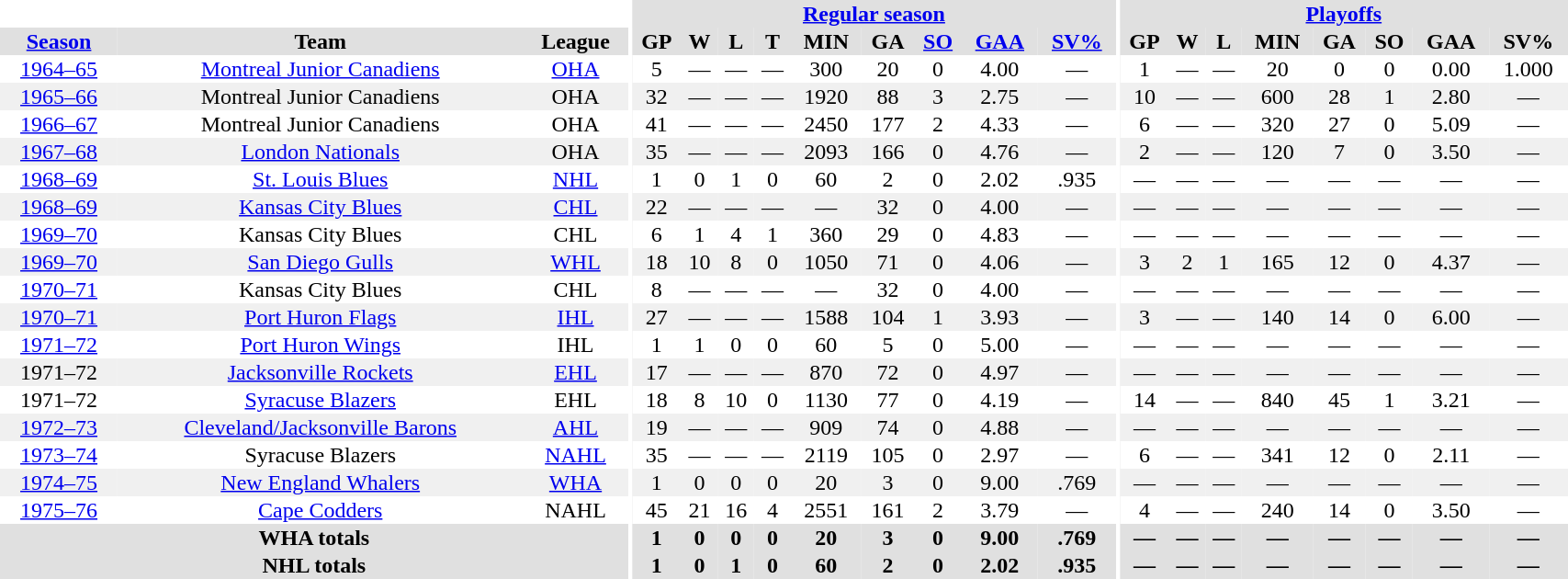<table border="0" cellpadding="1" cellspacing="0" style="width:90%; text-align:center;">
<tr bgcolor="#e0e0e0">
<th colspan="3" bgcolor="#ffffff"></th>
<th rowspan="99" bgcolor="#ffffff"></th>
<th colspan="9" bgcolor="#e0e0e0"><a href='#'>Regular season</a></th>
<th rowspan="99" bgcolor="#ffffff"></th>
<th colspan="8" bgcolor="#e0e0e0"><a href='#'>Playoffs</a></th>
</tr>
<tr bgcolor="#e0e0e0">
<th><a href='#'>Season</a></th>
<th>Team</th>
<th>League</th>
<th>GP</th>
<th>W</th>
<th>L</th>
<th>T</th>
<th>MIN</th>
<th>GA</th>
<th><a href='#'>SO</a></th>
<th><a href='#'>GAA</a></th>
<th><a href='#'>SV%</a></th>
<th>GP</th>
<th>W</th>
<th>L</th>
<th>MIN</th>
<th>GA</th>
<th>SO</th>
<th>GAA</th>
<th>SV%</th>
</tr>
<tr>
<td><a href='#'>1964–65</a></td>
<td><a href='#'>Montreal Junior Canadiens</a></td>
<td><a href='#'>OHA</a></td>
<td>5</td>
<td>—</td>
<td>—</td>
<td>—</td>
<td>300</td>
<td>20</td>
<td>0</td>
<td>4.00</td>
<td>—</td>
<td>1</td>
<td>—</td>
<td>—</td>
<td>20</td>
<td>0</td>
<td>0</td>
<td>0.00</td>
<td>1.000</td>
</tr>
<tr bgcolor="#f0f0f0">
<td><a href='#'>1965–66</a></td>
<td>Montreal Junior Canadiens</td>
<td>OHA</td>
<td>32</td>
<td>—</td>
<td>—</td>
<td>—</td>
<td>1920</td>
<td>88</td>
<td>3</td>
<td>2.75</td>
<td>—</td>
<td>10</td>
<td>—</td>
<td>—</td>
<td>600</td>
<td>28</td>
<td>1</td>
<td>2.80</td>
<td>—</td>
</tr>
<tr>
<td><a href='#'>1966–67</a></td>
<td>Montreal Junior Canadiens</td>
<td>OHA</td>
<td>41</td>
<td>—</td>
<td>—</td>
<td>—</td>
<td>2450</td>
<td>177</td>
<td>2</td>
<td>4.33</td>
<td>—</td>
<td>6</td>
<td>—</td>
<td>—</td>
<td>320</td>
<td>27</td>
<td>0</td>
<td>5.09</td>
<td>—</td>
</tr>
<tr bgcolor="#f0f0f0">
<td><a href='#'>1967–68</a></td>
<td><a href='#'>London Nationals</a></td>
<td>OHA</td>
<td>35</td>
<td>—</td>
<td>—</td>
<td>—</td>
<td>2093</td>
<td>166</td>
<td>0</td>
<td>4.76</td>
<td>—</td>
<td>2</td>
<td>—</td>
<td>—</td>
<td>120</td>
<td>7</td>
<td>0</td>
<td>3.50</td>
<td>—</td>
</tr>
<tr>
<td><a href='#'>1968–69</a></td>
<td><a href='#'>St. Louis Blues</a></td>
<td><a href='#'>NHL</a></td>
<td>1</td>
<td>0</td>
<td>1</td>
<td>0</td>
<td>60</td>
<td>2</td>
<td>0</td>
<td>2.02</td>
<td>.935</td>
<td>—</td>
<td>—</td>
<td>—</td>
<td>—</td>
<td>—</td>
<td>—</td>
<td>—</td>
<td>—</td>
</tr>
<tr bgcolor="#f0f0f0">
<td><a href='#'>1968–69</a></td>
<td><a href='#'>Kansas City Blues</a></td>
<td><a href='#'>CHL</a></td>
<td>22</td>
<td>—</td>
<td>—</td>
<td>—</td>
<td>—</td>
<td>32</td>
<td>0</td>
<td>4.00</td>
<td>—</td>
<td>—</td>
<td>—</td>
<td>—</td>
<td>—</td>
<td>—</td>
<td>—</td>
<td>—</td>
<td>—</td>
</tr>
<tr>
<td><a href='#'>1969–70</a></td>
<td>Kansas City Blues</td>
<td>CHL</td>
<td>6</td>
<td>1</td>
<td>4</td>
<td>1</td>
<td>360</td>
<td>29</td>
<td>0</td>
<td>4.83</td>
<td>—</td>
<td>—</td>
<td>—</td>
<td>—</td>
<td>—</td>
<td>—</td>
<td>—</td>
<td>—</td>
<td>—</td>
</tr>
<tr bgcolor="#f0f0f0">
<td><a href='#'>1969–70</a></td>
<td><a href='#'>San Diego Gulls</a></td>
<td><a href='#'>WHL</a></td>
<td>18</td>
<td>10</td>
<td>8</td>
<td>0</td>
<td>1050</td>
<td>71</td>
<td>0</td>
<td>4.06</td>
<td>—</td>
<td>3</td>
<td>2</td>
<td>1</td>
<td>165</td>
<td>12</td>
<td>0</td>
<td>4.37</td>
<td>—</td>
</tr>
<tr>
<td><a href='#'>1970–71</a></td>
<td>Kansas City Blues</td>
<td>CHL</td>
<td>8</td>
<td>—</td>
<td>—</td>
<td>—</td>
<td>—</td>
<td>32</td>
<td>0</td>
<td>4.00</td>
<td>—</td>
<td>—</td>
<td>—</td>
<td>—</td>
<td>—</td>
<td>—</td>
<td>—</td>
<td>—</td>
<td>—</td>
</tr>
<tr bgcolor="#f0f0f0">
<td><a href='#'>1970–71</a></td>
<td><a href='#'>Port Huron Flags</a></td>
<td><a href='#'>IHL</a></td>
<td>27</td>
<td>—</td>
<td>—</td>
<td>—</td>
<td>1588</td>
<td>104</td>
<td>1</td>
<td>3.93</td>
<td>—</td>
<td>3</td>
<td>—</td>
<td>—</td>
<td>140</td>
<td>14</td>
<td>0</td>
<td>6.00</td>
<td>—</td>
</tr>
<tr>
<td><a href='#'>1971–72</a></td>
<td><a href='#'>Port Huron Wings</a></td>
<td>IHL</td>
<td>1</td>
<td>1</td>
<td>0</td>
<td>0</td>
<td>60</td>
<td>5</td>
<td>0</td>
<td>5.00</td>
<td>—</td>
<td>—</td>
<td>—</td>
<td>—</td>
<td>—</td>
<td>—</td>
<td>—</td>
<td>—</td>
<td>—</td>
</tr>
<tr bgcolor="#f0f0f0">
<td>1971–72</td>
<td><a href='#'>Jacksonville Rockets</a></td>
<td><a href='#'>EHL</a></td>
<td>17</td>
<td>—</td>
<td>—</td>
<td>—</td>
<td>870</td>
<td>72</td>
<td>0</td>
<td>4.97</td>
<td>—</td>
<td>—</td>
<td>—</td>
<td>—</td>
<td>—</td>
<td>—</td>
<td>—</td>
<td>—</td>
<td>—</td>
</tr>
<tr>
<td>1971–72</td>
<td><a href='#'>Syracuse Blazers</a></td>
<td>EHL</td>
<td>18</td>
<td>8</td>
<td>10</td>
<td>0</td>
<td>1130</td>
<td>77</td>
<td>0</td>
<td>4.19</td>
<td>—</td>
<td>14</td>
<td>—</td>
<td>—</td>
<td>840</td>
<td>45</td>
<td>1</td>
<td>3.21</td>
<td>—</td>
</tr>
<tr bgcolor="#f0f0f0">
<td><a href='#'>1972–73</a></td>
<td><a href='#'>Cleveland/Jacksonville Barons</a></td>
<td><a href='#'>AHL</a></td>
<td>19</td>
<td>—</td>
<td>—</td>
<td>—</td>
<td>909</td>
<td>74</td>
<td>0</td>
<td>4.88</td>
<td>—</td>
<td>—</td>
<td>—</td>
<td>—</td>
<td>—</td>
<td>—</td>
<td>—</td>
<td>—</td>
<td>—</td>
</tr>
<tr>
<td><a href='#'>1973–74</a></td>
<td>Syracuse Blazers</td>
<td><a href='#'>NAHL</a></td>
<td>35</td>
<td>—</td>
<td>—</td>
<td>—</td>
<td>2119</td>
<td>105</td>
<td>0</td>
<td>2.97</td>
<td>—</td>
<td>6</td>
<td>—</td>
<td>—</td>
<td>341</td>
<td>12</td>
<td>0</td>
<td>2.11</td>
<td>—</td>
</tr>
<tr bgcolor="#f0f0f0">
<td><a href='#'>1974–75</a></td>
<td><a href='#'>New England Whalers</a></td>
<td><a href='#'>WHA</a></td>
<td>1</td>
<td>0</td>
<td>0</td>
<td>0</td>
<td>20</td>
<td>3</td>
<td>0</td>
<td>9.00</td>
<td>.769</td>
<td>—</td>
<td>—</td>
<td>—</td>
<td>—</td>
<td>—</td>
<td>—</td>
<td>—</td>
<td>—</td>
</tr>
<tr>
<td><a href='#'>1975–76</a></td>
<td><a href='#'>Cape Codders</a></td>
<td>NAHL</td>
<td>45</td>
<td>21</td>
<td>16</td>
<td>4</td>
<td>2551</td>
<td>161</td>
<td>2</td>
<td>3.79</td>
<td>—</td>
<td>4</td>
<td>—</td>
<td>—</td>
<td>240</td>
<td>14</td>
<td>0</td>
<td>3.50</td>
<td>—</td>
</tr>
<tr bgcolor="#e0e0e0">
<th colspan=3>WHA totals</th>
<th>1</th>
<th>0</th>
<th>0</th>
<th>0</th>
<th>20</th>
<th>3</th>
<th>0</th>
<th>9.00</th>
<th>.769</th>
<th>—</th>
<th>—</th>
<th>—</th>
<th>—</th>
<th>—</th>
<th>—</th>
<th>—</th>
<th>—</th>
</tr>
<tr bgcolor="#e0e0e0">
<th colspan=3>NHL totals</th>
<th>1</th>
<th>0</th>
<th>1</th>
<th>0</th>
<th>60</th>
<th>2</th>
<th>0</th>
<th>2.02</th>
<th>.935</th>
<th>—</th>
<th>—</th>
<th>—</th>
<th>—</th>
<th>—</th>
<th>—</th>
<th>—</th>
<th>—</th>
</tr>
</table>
